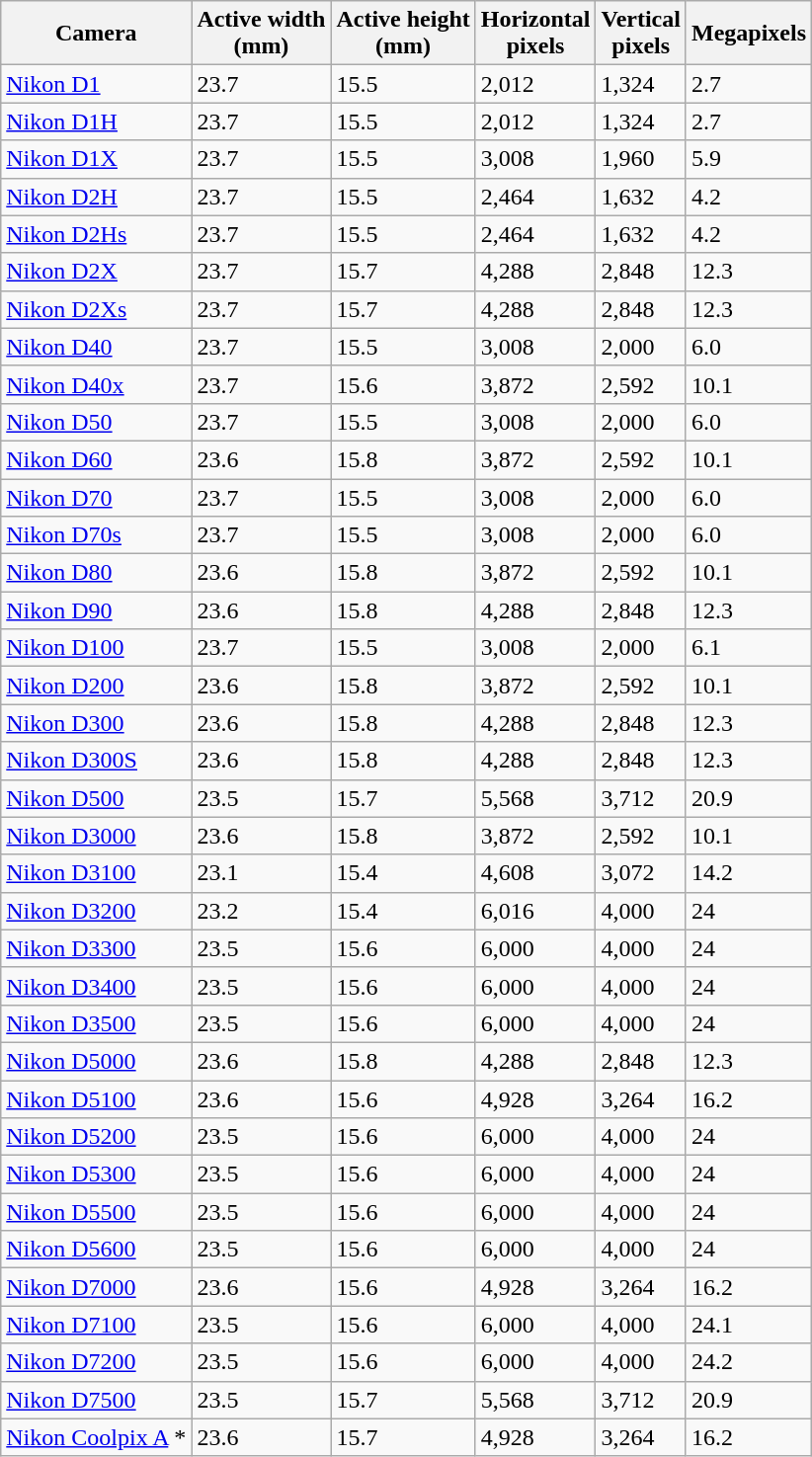<table class="wikitable sortable">
<tr>
<th>Camera</th>
<th>Active width<br>(mm)</th>
<th>Active height<br>(mm)</th>
<th>Horizontal<br>pixels</th>
<th>Vertical<br>pixels</th>
<th>Megapixels</th>
</tr>
<tr>
<td><a href='#'>Nikon D1</a></td>
<td>23.7</td>
<td>15.5</td>
<td>2,012</td>
<td>1,324</td>
<td>2.7</td>
</tr>
<tr>
<td><a href='#'>Nikon D1H</a></td>
<td>23.7</td>
<td>15.5</td>
<td>2,012</td>
<td>1,324</td>
<td>2.7</td>
</tr>
<tr>
<td><a href='#'>Nikon D1X</a></td>
<td>23.7</td>
<td>15.5</td>
<td>3,008</td>
<td>1,960</td>
<td>5.9</td>
</tr>
<tr>
<td><a href='#'>Nikon D2H</a></td>
<td>23.7</td>
<td>15.5</td>
<td>2,464</td>
<td>1,632</td>
<td>4.2</td>
</tr>
<tr>
<td><a href='#'>Nikon D2Hs</a></td>
<td>23.7</td>
<td>15.5</td>
<td>2,464</td>
<td>1,632</td>
<td>4.2</td>
</tr>
<tr>
<td><a href='#'>Nikon D2X</a></td>
<td>23.7</td>
<td>15.7</td>
<td>4,288</td>
<td>2,848</td>
<td>12.3</td>
</tr>
<tr>
<td><a href='#'>Nikon D2Xs</a></td>
<td>23.7</td>
<td>15.7</td>
<td>4,288</td>
<td>2,848</td>
<td>12.3</td>
</tr>
<tr>
<td><a href='#'>Nikon D40</a></td>
<td>23.7</td>
<td>15.5</td>
<td>3,008</td>
<td>2,000</td>
<td>6.0</td>
</tr>
<tr>
<td><a href='#'>Nikon D40x</a></td>
<td>23.7</td>
<td>15.6</td>
<td>3,872</td>
<td>2,592</td>
<td>10.1</td>
</tr>
<tr>
<td><a href='#'>Nikon D50</a></td>
<td>23.7</td>
<td>15.5</td>
<td>3,008</td>
<td>2,000</td>
<td>6.0</td>
</tr>
<tr>
<td><a href='#'>Nikon D60</a></td>
<td>23.6</td>
<td>15.8</td>
<td>3,872</td>
<td>2,592</td>
<td>10.1</td>
</tr>
<tr>
<td><a href='#'>Nikon D70</a></td>
<td>23.7</td>
<td>15.5</td>
<td>3,008</td>
<td>2,000</td>
<td>6.0</td>
</tr>
<tr>
<td><a href='#'>Nikon D70s</a></td>
<td>23.7</td>
<td>15.5</td>
<td>3,008</td>
<td>2,000</td>
<td>6.0</td>
</tr>
<tr>
<td><a href='#'>Nikon D80</a></td>
<td>23.6</td>
<td>15.8</td>
<td>3,872</td>
<td>2,592</td>
<td>10.1</td>
</tr>
<tr>
<td><a href='#'>Nikon D90</a></td>
<td>23.6</td>
<td>15.8</td>
<td>4,288</td>
<td>2,848</td>
<td>12.3</td>
</tr>
<tr>
<td><a href='#'>Nikon D100</a></td>
<td>23.7</td>
<td>15.5</td>
<td>3,008</td>
<td>2,000</td>
<td>6.1</td>
</tr>
<tr>
<td><a href='#'>Nikon D200</a></td>
<td>23.6</td>
<td>15.8</td>
<td>3,872</td>
<td>2,592</td>
<td>10.1</td>
</tr>
<tr>
<td><a href='#'>Nikon D300</a></td>
<td>23.6</td>
<td>15.8</td>
<td>4,288</td>
<td>2,848</td>
<td>12.3</td>
</tr>
<tr>
<td><a href='#'>Nikon D300S</a></td>
<td>23.6</td>
<td>15.8</td>
<td>4,288</td>
<td>2,848</td>
<td>12.3</td>
</tr>
<tr>
<td><a href='#'>Nikon D500</a></td>
<td>23.5</td>
<td>15.7</td>
<td>5,568</td>
<td>3,712</td>
<td>20.9</td>
</tr>
<tr>
<td><a href='#'>Nikon D3000</a></td>
<td>23.6</td>
<td>15.8</td>
<td>3,872</td>
<td>2,592</td>
<td>10.1</td>
</tr>
<tr>
<td><a href='#'>Nikon D3100</a></td>
<td>23.1</td>
<td>15.4</td>
<td>4,608</td>
<td>3,072</td>
<td>14.2</td>
</tr>
<tr>
<td><a href='#'>Nikon D3200</a></td>
<td>23.2</td>
<td>15.4</td>
<td>6,016</td>
<td>4,000</td>
<td>24</td>
</tr>
<tr>
<td><a href='#'>Nikon D3300</a></td>
<td>23.5</td>
<td>15.6</td>
<td>6,000</td>
<td>4,000</td>
<td>24</td>
</tr>
<tr>
<td><a href='#'>Nikon D3400</a></td>
<td>23.5</td>
<td>15.6</td>
<td>6,000</td>
<td>4,000</td>
<td>24</td>
</tr>
<tr>
<td><a href='#'>Nikon D3500</a></td>
<td>23.5</td>
<td>15.6</td>
<td>6,000</td>
<td>4,000</td>
<td>24</td>
</tr>
<tr>
<td><a href='#'>Nikon D5000</a></td>
<td>23.6</td>
<td>15.8</td>
<td>4,288</td>
<td>2,848</td>
<td>12.3</td>
</tr>
<tr>
<td><a href='#'>Nikon D5100</a></td>
<td>23.6</td>
<td>15.6</td>
<td>4,928</td>
<td>3,264</td>
<td>16.2</td>
</tr>
<tr>
<td><a href='#'>Nikon D5200</a></td>
<td>23.5</td>
<td>15.6</td>
<td>6,000</td>
<td>4,000</td>
<td>24</td>
</tr>
<tr>
<td><a href='#'>Nikon D5300</a></td>
<td>23.5</td>
<td>15.6</td>
<td>6,000</td>
<td>4,000</td>
<td>24</td>
</tr>
<tr>
<td><a href='#'>Nikon D5500</a></td>
<td>23.5</td>
<td>15.6</td>
<td>6,000</td>
<td>4,000</td>
<td>24</td>
</tr>
<tr>
<td><a href='#'>Nikon D5600</a></td>
<td>23.5</td>
<td>15.6</td>
<td>6,000</td>
<td>4,000</td>
<td>24</td>
</tr>
<tr>
<td><a href='#'>Nikon D7000</a></td>
<td>23.6</td>
<td>15.6</td>
<td>4,928</td>
<td>3,264</td>
<td>16.2</td>
</tr>
<tr>
<td><a href='#'>Nikon D7100</a></td>
<td>23.5</td>
<td>15.6</td>
<td>6,000</td>
<td>4,000</td>
<td>24.1</td>
</tr>
<tr>
<td><a href='#'>Nikon D7200</a></td>
<td>23.5</td>
<td>15.6</td>
<td>6,000</td>
<td>4,000</td>
<td>24.2</td>
</tr>
<tr>
<td><a href='#'>Nikon D7500</a></td>
<td>23.5</td>
<td>15.7</td>
<td>5,568</td>
<td>3,712</td>
<td>20.9</td>
</tr>
<tr>
<td><a href='#'>Nikon Coolpix A</a> *</td>
<td>23.6</td>
<td>15.7</td>
<td>4,928</td>
<td>3,264</td>
<td>16.2</td>
</tr>
</table>
